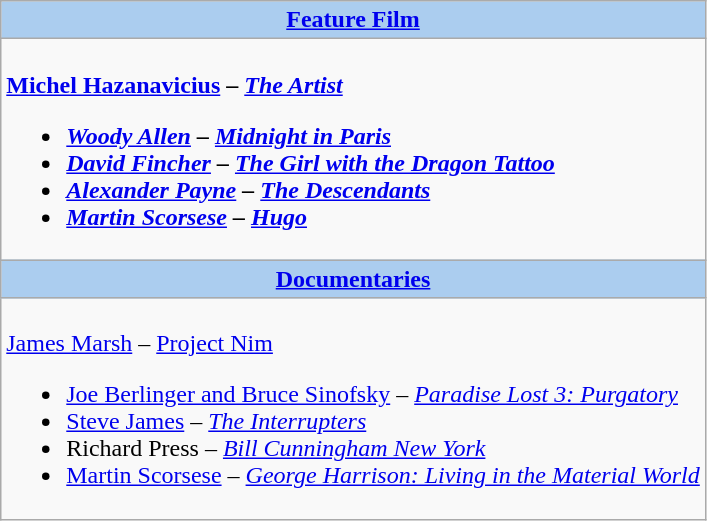<table class=wikitable style="width="100%">
<tr>
<th colspan="2" style="background:#abcdef;"><a href='#'>Feature Film</a></th>
</tr>
<tr>
<td colspan="2" style="vertical-align:top;"><br><strong><a href='#'>Michel Hazanavicius</a> – <em><a href='#'>The Artist</a><strong><em><ul><li><a href='#'>Woody Allen</a> – </em><a href='#'>Midnight in Paris</a><em></li><li><a href='#'>David Fincher</a> – </em><a href='#'>The Girl with the Dragon Tattoo</a><em></li><li><a href='#'>Alexander Payne</a> – </em><a href='#'>The Descendants</a><em></li><li><a href='#'>Martin Scorsese</a> – </em><a href='#'>Hugo</a><em></li></ul></td>
</tr>
<tr>
<th colspan="2" style="background:#abcdef;"><a href='#'>Documentaries</a></th>
</tr>
<tr>
<td colspan="2" style="vertical-align:top;"><br></strong><a href='#'>James Marsh</a> – </em><a href='#'>Project Nim</a></em></strong><ul><li><a href='#'>Joe Berlinger and Bruce Sinofsky</a> – <em><a href='#'>Paradise Lost 3: Purgatory</a></em></li><li><a href='#'>Steve James</a> – <em><a href='#'>The Interrupters</a></em></li><li>Richard Press – <em><a href='#'>Bill Cunningham New York</a></em></li><li><a href='#'>Martin Scorsese</a> – <em><a href='#'>George Harrison: Living in the Material World</a></em></li></ul></td>
</tr>
</table>
